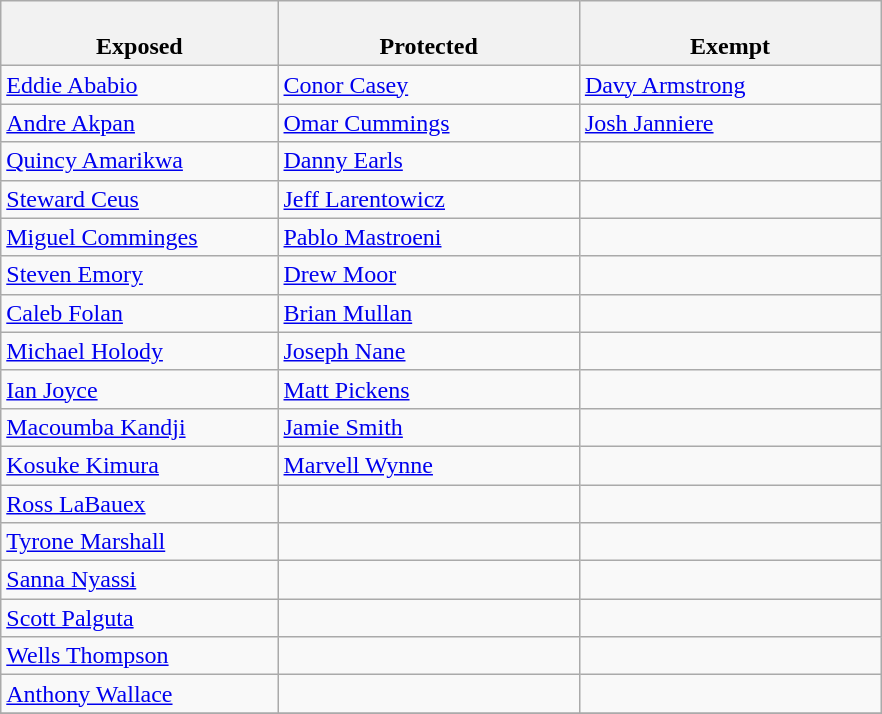<table class="wikitable">
<tr>
<th style="width:23%"><br>Exposed</th>
<th style="width:25%"><br>Protected</th>
<th style="width:25%"><br>Exempt</th>
</tr>
<tr>
<td><a href='#'>Eddie Ababio</a></td>
<td><a href='#'>Conor Casey</a></td>
<td><a href='#'>Davy Armstrong</a></td>
</tr>
<tr>
<td><a href='#'>Andre Akpan</a></td>
<td><a href='#'>Omar Cummings</a></td>
<td><a href='#'>Josh Janniere</a></td>
</tr>
<tr>
<td><a href='#'>Quincy Amarikwa</a></td>
<td><a href='#'>Danny Earls</a></td>
<td></td>
</tr>
<tr>
<td><a href='#'>Steward Ceus</a></td>
<td><a href='#'>Jeff Larentowicz</a></td>
<td></td>
</tr>
<tr>
<td><a href='#'>Miguel Comminges</a></td>
<td><a href='#'>Pablo Mastroeni</a></td>
<td></td>
</tr>
<tr>
<td><a href='#'>Steven Emory</a></td>
<td><a href='#'>Drew Moor</a></td>
<td></td>
</tr>
<tr>
<td><a href='#'>Caleb Folan</a></td>
<td><a href='#'>Brian Mullan</a></td>
<td></td>
</tr>
<tr>
<td><a href='#'>Michael Holody</a></td>
<td><a href='#'>Joseph Nane</a></td>
<td></td>
</tr>
<tr>
<td><a href='#'>Ian Joyce</a></td>
<td><a href='#'>Matt Pickens</a></td>
<td></td>
</tr>
<tr>
<td><a href='#'>Macoumba Kandji</a></td>
<td><a href='#'>Jamie Smith</a></td>
<td></td>
</tr>
<tr>
<td><a href='#'>Kosuke Kimura</a></td>
<td><a href='#'>Marvell Wynne</a></td>
<td></td>
</tr>
<tr>
<td><a href='#'>Ross LaBauex</a></td>
<td></td>
<td></td>
</tr>
<tr>
<td><a href='#'>Tyrone Marshall</a></td>
<td></td>
<td></td>
</tr>
<tr>
<td><a href='#'>Sanna Nyassi</a></td>
<td></td>
<td></td>
</tr>
<tr>
<td><a href='#'>Scott Palguta</a></td>
<td></td>
<td></td>
</tr>
<tr>
<td><a href='#'>Wells Thompson</a></td>
<td></td>
<td></td>
</tr>
<tr>
<td><a href='#'>Anthony Wallace</a></td>
<td></td>
<td></td>
</tr>
<tr>
</tr>
</table>
